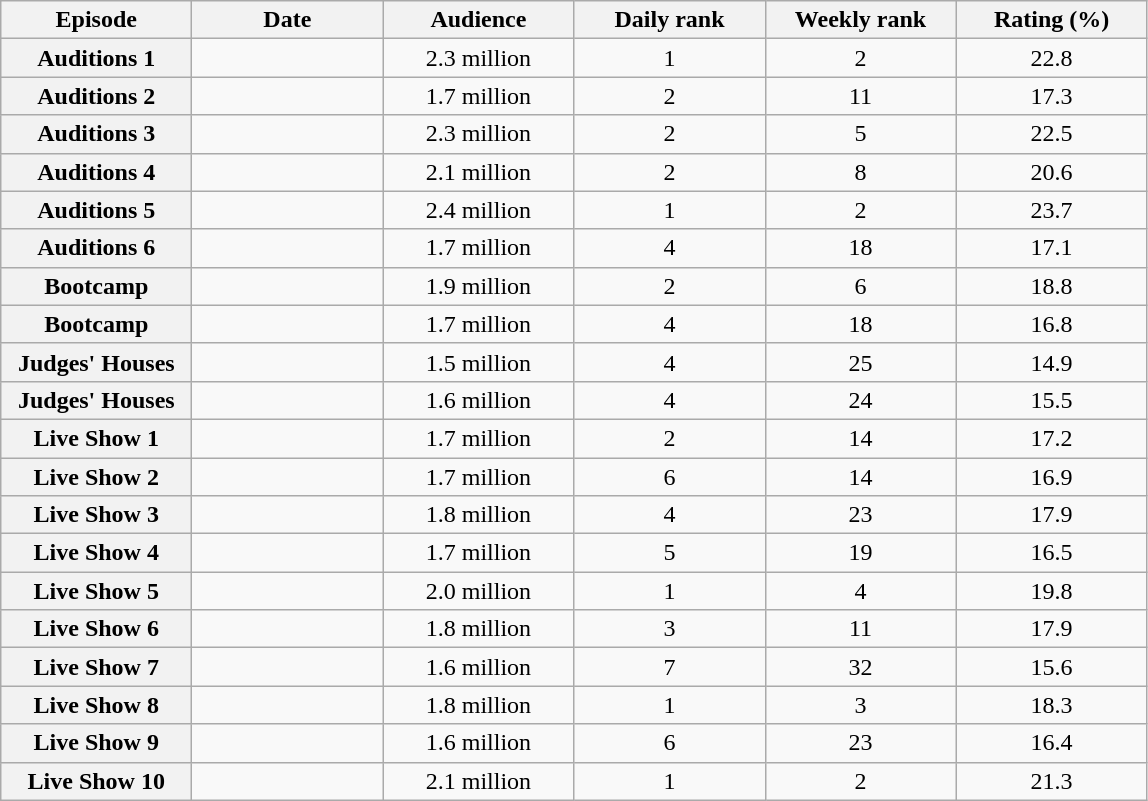<table class="wikitable sortable" style="text-align:center">
<tr>
<th width="120px">Episode</th>
<th width="120px">Date</th>
<th width="120px">Audience</th>
<th width="120px">Daily rank</th>
<th width="120px">Weekly rank</th>
<th width="120px">Rating (%)</th>
</tr>
<tr>
<th>Auditions 1</th>
<td></td>
<td>2.3 million</td>
<td>1</td>
<td>2</td>
<td>22.8</td>
</tr>
<tr>
<th>Auditions 2</th>
<td></td>
<td>1.7 million</td>
<td>2</td>
<td>11</td>
<td>17.3</td>
</tr>
<tr>
<th>Auditions 3</th>
<td></td>
<td>2.3 million</td>
<td>2</td>
<td>5</td>
<td>22.5</td>
</tr>
<tr>
<th>Auditions 4</th>
<td></td>
<td>2.1 million</td>
<td>2</td>
<td>8</td>
<td>20.6</td>
</tr>
<tr>
<th>Auditions 5</th>
<td></td>
<td>2.4 million</td>
<td>1</td>
<td>2</td>
<td>23.7</td>
</tr>
<tr>
<th>Auditions 6</th>
<td></td>
<td>1.7 million</td>
<td>4</td>
<td>18</td>
<td>17.1</td>
</tr>
<tr>
<th>Bootcamp</th>
<td></td>
<td>1.9 million</td>
<td>2</td>
<td>6</td>
<td>18.8</td>
</tr>
<tr>
<th>Bootcamp</th>
<td></td>
<td>1.7 million</td>
<td>4</td>
<td>18</td>
<td>16.8</td>
</tr>
<tr>
<th>Judges' Houses</th>
<td></td>
<td>1.5 million</td>
<td>4</td>
<td>25</td>
<td>14.9</td>
</tr>
<tr>
<th>Judges' Houses</th>
<td></td>
<td>1.6 million</td>
<td>4</td>
<td>24</td>
<td>15.5</td>
</tr>
<tr>
<th>Live Show 1</th>
<td></td>
<td>1.7 million</td>
<td>2</td>
<td>14</td>
<td>17.2</td>
</tr>
<tr>
<th>Live Show 2</th>
<td></td>
<td>1.7 million</td>
<td>6</td>
<td>14</td>
<td>16.9</td>
</tr>
<tr>
<th>Live Show 3</th>
<td></td>
<td>1.8 million</td>
<td>4</td>
<td>23</td>
<td>17.9</td>
</tr>
<tr>
<th>Live Show 4</th>
<td></td>
<td>1.7 million</td>
<td>5</td>
<td>19</td>
<td>16.5</td>
</tr>
<tr>
<th>Live Show 5</th>
<td></td>
<td>2.0 million</td>
<td>1</td>
<td>4</td>
<td>19.8</td>
</tr>
<tr>
<th>Live Show 6</th>
<td></td>
<td>1.8 million</td>
<td>3</td>
<td>11</td>
<td>17.9</td>
</tr>
<tr>
<th>Live Show 7</th>
<td></td>
<td>1.6 million</td>
<td>7</td>
<td>32</td>
<td>15.6</td>
</tr>
<tr>
<th>Live Show 8</th>
<td></td>
<td>1.8 million</td>
<td>1</td>
<td>3</td>
<td>18.3</td>
</tr>
<tr>
<th>Live Show 9</th>
<td></td>
<td>1.6 million</td>
<td>6</td>
<td>23</td>
<td>16.4</td>
</tr>
<tr>
<th>Live Show 10</th>
<td></td>
<td>2.1 million</td>
<td>1</td>
<td>2</td>
<td>21.3</td>
</tr>
</table>
